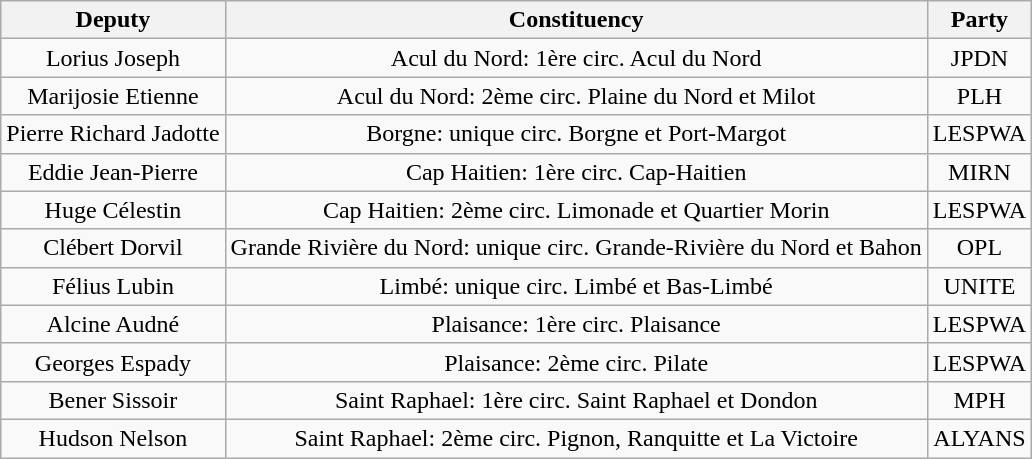<table class="wikitable" style="text-align:center;">
<tr>
<th>Deputy</th>
<th>Constituency</th>
<th>Party</th>
</tr>
<tr>
<td>Lorius Joseph</td>
<td>Acul du Nord: 1ère circ. Acul du Nord</td>
<td>JPDN</td>
</tr>
<tr>
<td>Marijosie Etienne</td>
<td>Acul du Nord: 2ème circ. Plaine du Nord et Milot</td>
<td>PLH</td>
</tr>
<tr>
<td>Pierre Richard Jadotte</td>
<td>Borgne: unique circ. Borgne et Port-Margot</td>
<td>LESPWA</td>
</tr>
<tr>
<td>Eddie Jean-Pierre</td>
<td>Cap Haitien: 1ère circ. Cap-Haitien</td>
<td>MIRN</td>
</tr>
<tr>
<td>Huge Célestin</td>
<td>Cap Haitien: 2ème circ. Limonade et Quartier Morin</td>
<td>LESPWA</td>
</tr>
<tr>
<td>Clébert Dorvil</td>
<td>Grande Rivière du Nord: unique circ. Grande-Rivière du Nord et Bahon</td>
<td>OPL</td>
</tr>
<tr>
<td>Félius Lubin</td>
<td>Limbé: unique circ. Limbé et Bas-Limbé</td>
<td>UNITE</td>
</tr>
<tr>
<td>Alcine Audné</td>
<td>Plaisance: 1ère circ. Plaisance</td>
<td>LESPWA</td>
</tr>
<tr>
<td>Georges Espady</td>
<td>Plaisance: 2ème circ. Pilate</td>
<td>LESPWA</td>
</tr>
<tr>
<td>Bener Sissoir</td>
<td>Saint Raphael: 1ère circ. Saint Raphael et Dondon</td>
<td>MPH</td>
</tr>
<tr>
<td>Hudson Nelson</td>
<td>Saint Raphael: 2ème circ. Pignon, Ranquitte et La Victoire</td>
<td>ALYANS</td>
</tr>
</table>
